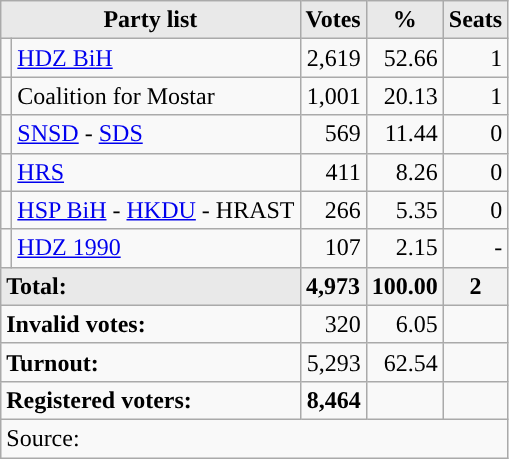<table class="wikitable" border="1">
<tr>
<th colspan="2" align="center" style="background-color:#E9E9E9">Party list</th>
<th align="center" style="background-color:#E9E9E9">Votes</th>
<th align="center" style="background-color:#E9E9E9">%</th>
<th align="center" style="background-color:#E9E9E9">Seats</th>
</tr>
<tr>
<td></td>
<td align="left"><a href='#'>HDZ BiH</a></td>
<td align="right">2,619</td>
<td align="right">52.66</td>
<td align="right">1</td>
</tr>
<tr>
<td></td>
<td align="left">Coalition for Mostar</td>
<td align="right">1,001</td>
<td align="right">20.13</td>
<td align="right">1</td>
</tr>
<tr>
<td></td>
<td align="left"><a href='#'>SNSD</a> - <a href='#'>SDS</a></td>
<td align="right">569</td>
<td align="right">11.44</td>
<td align="right">0</td>
</tr>
<tr>
<td></td>
<td align="left"><a href='#'>HRS</a></td>
<td align="right">411</td>
<td align="right">8.26</td>
<td align="right">0</td>
</tr>
<tr>
<td></td>
<td align="left"><a href='#'>HSP BiH</a> - <a href='#'>HKDU</a> - HRAST</td>
<td align="right">266</td>
<td align="right">5.35</td>
<td align="right">0</td>
</tr>
<tr>
<td></td>
<td align="left"><a href='#'>HDZ 1990</a></td>
<td align="right">107</td>
<td align="right">2.15</td>
<td align="right">-</td>
</tr>
<tr style="background-color:#E9E9E9">
<td colspan="2" align="left"><strong>Total:</strong></td>
<th align="right">4,973</th>
<th align="right">100.00</th>
<th align="right">2</th>
</tr>
<tr>
<td colspan="2" align="left"><strong>Invalid votes:</strong></td>
<td align="right">320</td>
<td align="right">6.05</td>
<td align="right"></td>
</tr>
<tr>
<td colspan="2" align="left"><strong>Turnout:</strong></td>
<td align="right">5,293</td>
<td align="right">62.54</td>
<td align="right"></td>
</tr>
<tr>
<td colspan="2" align="left"><strong>Registered voters:</strong></td>
<td align="right"><strong>8,464</strong></td>
<td align="right"></td>
<td align="right"></td>
</tr>
<tr>
<td colspan="5" align="left">Source: </td>
</tr>
</table>
